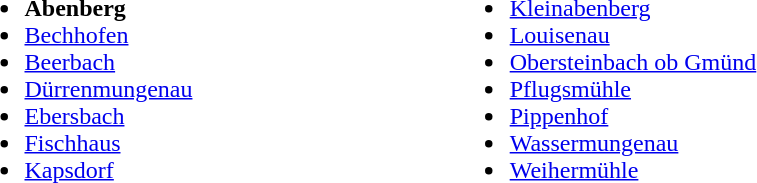<table width="60%">
<tr>
<td valign="top"><br><ul><li><strong>Abenberg</strong></li><li><a href='#'>Bechhofen</a></li><li><a href='#'>Beerbach</a></li><li><a href='#'>Dürrenmungenau</a></li><li><a href='#'>Ebersbach</a></li><li><a href='#'>Fischhaus</a></li><li><a href='#'>Kapsdorf</a></li></ul></td>
<td valign="top"><br><ul><li><a href='#'>Kleinabenberg</a></li><li><a href='#'>Louisenau</a></li><li><a href='#'>Obersteinbach ob Gmünd</a></li><li><a href='#'>Pflugsmühle</a></li><li><a href='#'>Pippenhof</a></li><li><a href='#'>Wassermungenau</a></li><li><a href='#'>Weihermühle</a></li></ul></td>
</tr>
</table>
